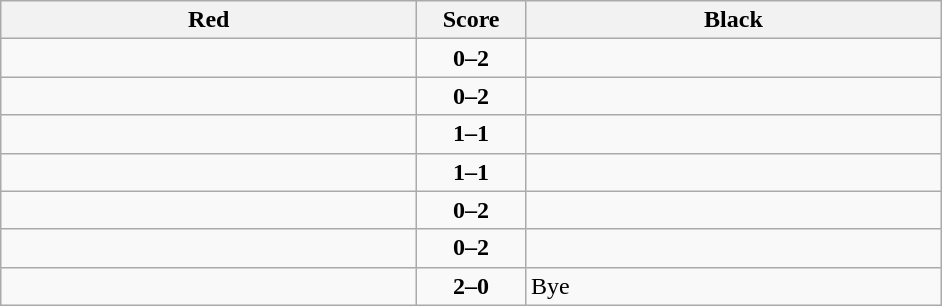<table class="wikitable" style="text-align: center;">
<tr>
<th align="right" width="270">Red</th>
<th width="65">Score</th>
<th align="left" width="270">Black</th>
</tr>
<tr>
<td align=left></td>
<td align=center><strong>0–2</strong></td>
<td align=left><strong></strong></td>
</tr>
<tr>
<td align=left></td>
<td align=center><strong>0–2</strong></td>
<td align=left><strong></strong></td>
</tr>
<tr>
<td align=left></td>
<td align=center><strong>1–1</strong></td>
<td align=left></td>
</tr>
<tr>
<td align=left></td>
<td align=center><strong>1–1</strong></td>
<td align=left></td>
</tr>
<tr>
<td align=left></td>
<td align=center><strong>0–2</strong></td>
<td align=left><strong></strong></td>
</tr>
<tr>
<td align=left></td>
<td align=center><strong>0–2</strong></td>
<td align=left><strong></strong></td>
</tr>
<tr>
<td align=left><strong></strong></td>
<td align=center><strong>2–0</strong></td>
<td align=left>Bye</td>
</tr>
</table>
